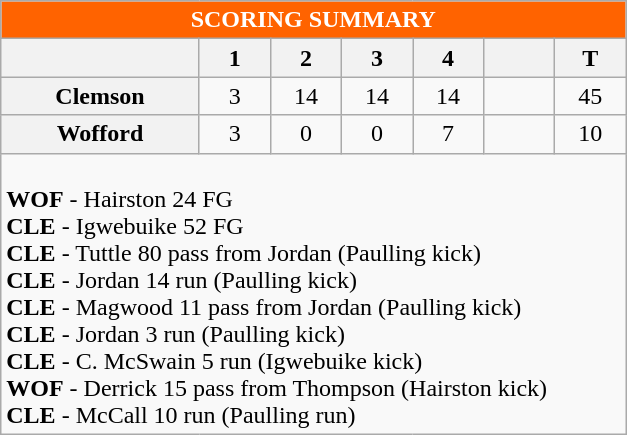<table class="wikitable" style="text-align:center">
<tr style="background:#FF6300; color:white">
<td colspan="7" align="center"><strong>SCORING SUMMARY</strong></td>
</tr>
<tr>
<th width="125"> </th>
<th width="40">1</th>
<th width="40">2</th>
<th width="40">3</th>
<th width="40">4</th>
<th width="40"> </th>
<th width="40">T</th>
</tr>
<tr>
<th>Clemson</th>
<td>3</td>
<td>14</td>
<td>14</td>
<td>14</td>
<td></td>
<td>45</td>
</tr>
<tr>
<th>Wofford</th>
<td>3</td>
<td>0</td>
<td>0</td>
<td>7</td>
<td></td>
<td>10</td>
</tr>
<tr>
<td colspan="7" align="left"><br><strong>WOF</strong> - Hairston 24 FG<br>
<strong>CLE</strong> - Igwebuike 52 FG<br>
<strong>CLE</strong> - Tuttle 80 pass from Jordan (Paulling kick)<br>
<strong>CLE</strong> - Jordan 14 run (Paulling kick)<br>
<strong>CLE</strong> - Magwood 11 pass from Jordan (Paulling kick)<br>
<strong>CLE</strong> - Jordan 3 run (Paulling kick)<br>
<strong>CLE</strong> - C. McSwain 5 run (Igwebuike kick)<br>
<strong>WOF</strong> - Derrick 15 pass from Thompson (Hairston kick)<br>
<strong>CLE</strong> - McCall 10 run (Paulling run)</td>
</tr>
</table>
